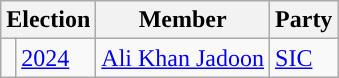<table class="wikitable">
<tr>
<th colspan="2">Election</th>
<th>Member</th>
<th>Party</th>
</tr>
<tr>
<td style="background-color: "></td>
<td><a href='#'>2024</a></td>
<td><a href='#'>Ali Khan Jadoon</a></td>
<td><a href='#'>SIC</a></td>
</tr>
</table>
